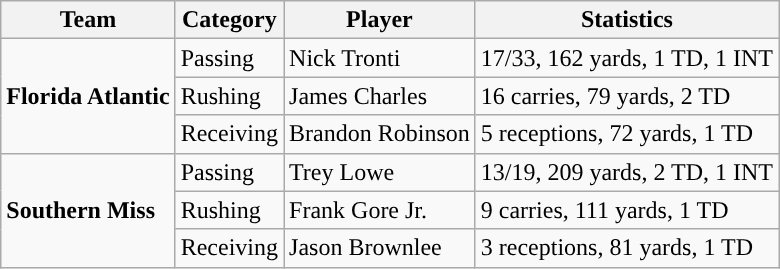<table class="wikitable" style="float: left;">
<tr>
<th>Team</th>
<th>Category</th>
<th>Player</th>
<th>Statistics</th>
</tr>
<tr>
<td rowspan=3><strong>Florida Atlantic</strong></td>
<td>Passing</td>
<td>Nick Tronti</td>
<td>17/33, 162 yards, 1 TD, 1 INT</td>
</tr>
<tr>
<td>Rushing</td>
<td>James Charles</td>
<td>16 carries, 79 yards, 2 TD</td>
</tr>
<tr>
<td>Receiving</td>
<td>Brandon Robinson</td>
<td>5 receptions, 72 yards, 1 TD</td>
</tr>
<tr>
<td rowspan=3><strong>Southern Miss</strong></td>
<td>Passing</td>
<td>Trey Lowe</td>
<td>13/19, 209 yards, 2 TD, 1 INT</td>
</tr>
<tr>
<td>Rushing</td>
<td>Frank Gore Jr.</td>
<td>9 carries, 111 yards, 1 TD</td>
</tr>
<tr>
<td>Receiving</td>
<td>Jason Brownlee</td>
<td>3 receptions, 81 yards, 1 TD</td>
</tr>
</table>
